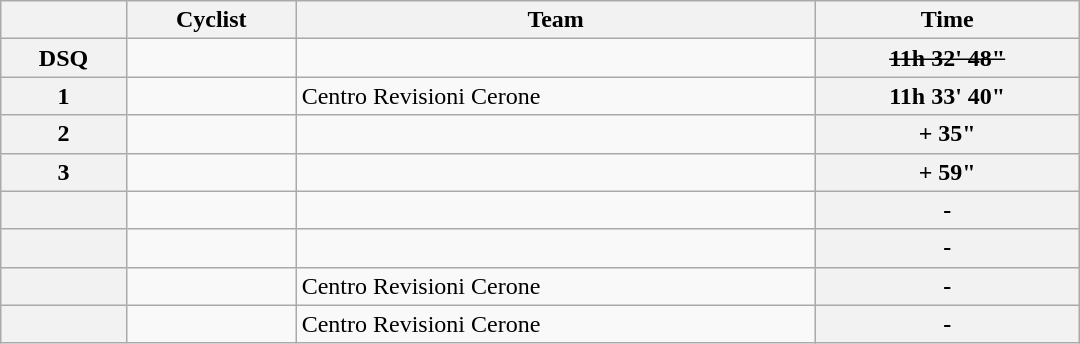<table class="wikitable" style="width:45em;margin-bottom:0;">
<tr>
<th></th>
<th>Cyclist</th>
<th>Team</th>
<th>Time</th>
</tr>
<tr>
<th style="text-align:center">DSQ</th>
<td></td>
<td><s></s></td>
<th style="text-align:center"><s>11h 32' 48"</s></th>
</tr>
<tr>
<th style="text-align:center">1</th>
<td> </td>
<td>Centro Revisioni Cerone</td>
<th style="text-align:center">11h 33' 40"</th>
</tr>
<tr>
<th style="text-align:center">2</th>
<td></td>
<td></td>
<th style="text-align:center">+ 35"</th>
</tr>
<tr>
<th style="text-align:center">3</th>
<td></td>
<td></td>
<th style="text-align:center">+ 59"</th>
</tr>
<tr>
<th style="text-align:center"></th>
<td></td>
<td></td>
<th style="text-align:center">-</th>
</tr>
<tr>
<th style="text-align:center"></th>
<td></td>
<td></td>
<th style="text-align:center">-</th>
</tr>
<tr>
<th style="text-align:center "></th>
<td></td>
<td>Centro Revisioni Cerone</td>
<th style="text-align:center">-</th>
</tr>
<tr>
<th style="text-align:center "></th>
<td></td>
<td>Centro Revisioni Cerone</td>
<th style="text-align:center">-</th>
</tr>
</table>
